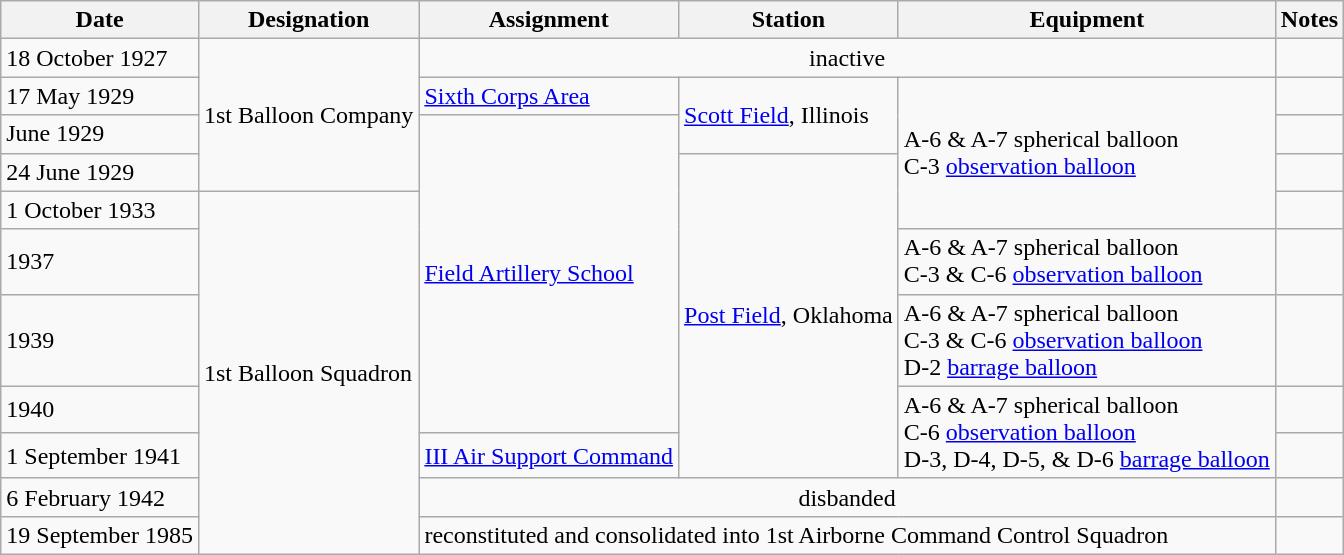<table class="wikitable">
<tr>
<th>Date</th>
<th>Designation</th>
<th>Assignment</th>
<th>Station</th>
<th>Equipment</th>
<th>Notes</th>
</tr>
<tr>
<td>18 October 1927</td>
<td rowspan=4>1st Balloon Company</td>
<td colspan=3 align=center>inactive</td>
<td></td>
</tr>
<tr>
<td>17 May 1929</td>
<td><a href='#'>Sixth Corps Area</a></td>
<td rowspan=2><a href='#'>Scott Field</a>, Illinois</td>
<td rowspan=4>A-6 & A-7 spherical balloon<br>C-3 <a href='#'>observation balloon</a></td>
<td></td>
</tr>
<tr>
<td>June 1929</td>
<td rowspan=6><a href='#'>Field Artillery School</a></td>
<td></td>
</tr>
<tr>
<td>24 June 1929</td>
<td rowspan=6><a href='#'>Post Field</a>, Oklahoma</td>
<td></td>
</tr>
<tr>
<td>1 October 1933</td>
<td rowspan=7>1st Balloon Squadron</td>
<td></td>
</tr>
<tr>
<td>1937</td>
<td>A-6 & A-7 spherical balloon<br>C-3 & C-6 <a href='#'>observation balloon</a></td>
<td></td>
</tr>
<tr>
<td>1939</td>
<td>A-6 & A-7 spherical balloon<br>C-3 & C-6 <a href='#'>observation balloon</a><br>D-2 <a href='#'>barrage balloon</a></td>
<td></td>
</tr>
<tr>
<td>1940</td>
<td rowspan=2>A-6 & A-7 spherical balloon<br>C-6 <a href='#'>observation balloon</a><br>D-3, D-4, D-5, & D-6 <a href='#'>barrage balloon</a></td>
<td></td>
</tr>
<tr>
<td>1 September 1941</td>
<td><a href='#'>III Air Support Command</a></td>
<td></td>
</tr>
<tr>
<td>6 February 1942</td>
<td colspan=3 align=center>disbanded</td>
<td></td>
</tr>
<tr>
<td>19 September 1985</td>
<td colspan=3 aling=center>reconstituted and consolidated into 1st Airborne Command Control Squadron</td>
<td></td>
</tr>
</table>
